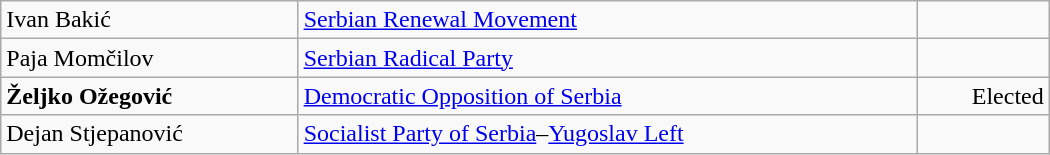<table style="width:700px;" class="wikitable">
<tr>
<td align="left">Ivan Bakić</td>
<td align="left"><a href='#'>Serbian Renewal Movement</a></td>
<td align="right"></td>
</tr>
<tr>
<td align="left">Paja Momčilov</td>
<td align="left"><a href='#'>Serbian Radical Party</a></td>
<td align="right"></td>
</tr>
<tr>
<td align="left"><strong>Željko Ožegović</strong></td>
<td align="left"><a href='#'>Democratic Opposition of Serbia</a></td>
<td align="right">Elected</td>
</tr>
<tr>
<td align="left">Dejan Stjepanović</td>
<td align="left"><a href='#'>Socialist Party of Serbia</a>–<a href='#'>Yugoslav Left</a></td>
<td align="right"></td>
</tr>
</table>
